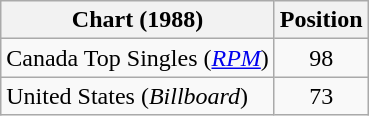<table class="wikitable">
<tr>
<th align="left">Chart (1988)</th>
<th align="center">Position</th>
</tr>
<tr>
<td>Canada Top Singles (<a href='#'><em>RPM</em></a>)</td>
<td style="text-align:center;">98</td>
</tr>
<tr>
<td>United States (<em>Billboard</em>)</td>
<td style="text-align:center;">73</td>
</tr>
</table>
